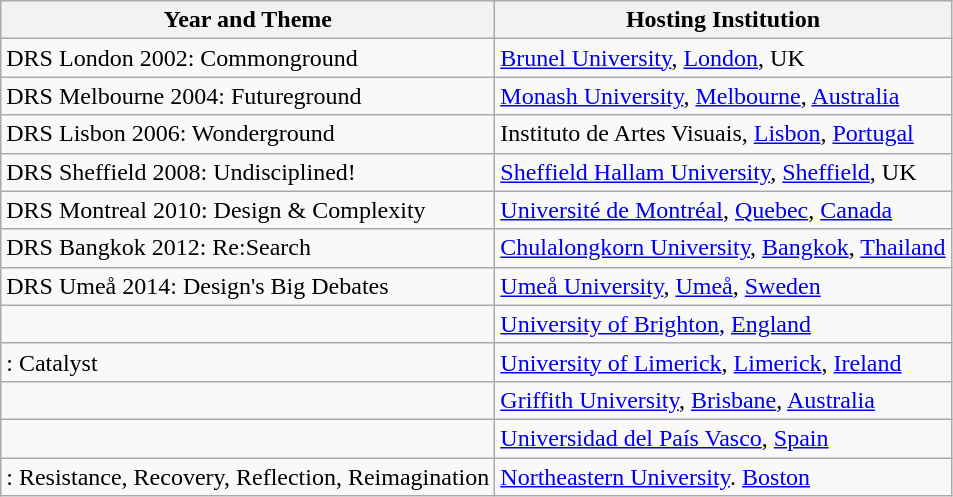<table class="wikitable">
<tr>
<th>Year and Theme</th>
<th>Hosting Institution</th>
</tr>
<tr>
<td>DRS London 2002: Commonground</td>
<td><a href='#'>Brunel University</a>, <a href='#'>London</a>, UK</td>
</tr>
<tr>
<td>DRS Melbourne 2004: Futureground</td>
<td><a href='#'>Monash University</a>, <a href='#'>Melbourne</a>, <a href='#'>Australia</a></td>
</tr>
<tr>
<td>DRS Lisbon 2006: Wonderground</td>
<td>Instituto de Artes Visuais, <a href='#'>Lisbon</a>, <a href='#'>Portugal</a></td>
</tr>
<tr>
<td>DRS Sheffield 2008: Undisciplined!</td>
<td><a href='#'>Sheffield Hallam University</a>, <a href='#'>Sheffield</a>, UK</td>
</tr>
<tr>
<td>DRS Montreal 2010: Design & Complexity</td>
<td><a href='#'>Université de Montréal</a>, <a href='#'>Quebec</a>, <a href='#'>Canada</a></td>
</tr>
<tr>
<td>DRS Bangkok 2012: Re:Search</td>
<td><a href='#'>Chulalongkorn University</a>, <a href='#'>Bangkok</a>, <a href='#'>Thailand</a></td>
</tr>
<tr>
<td>DRS Umeå 2014: Design's Big Debates</td>
<td><a href='#'>Umeå University</a>, <a href='#'>Umeå</a>, <a href='#'>Sweden</a></td>
</tr>
<tr>
<td></td>
<td><a href='#'>University of Brighton</a>, <a href='#'>England</a></td>
</tr>
<tr>
<td>: Catalyst</td>
<td><a href='#'>University of Limerick</a>, <a href='#'>Limerick</a>, <a href='#'>Ireland</a></td>
</tr>
<tr>
<td></td>
<td><a href='#'>Griffith University</a>, <a href='#'>Brisbane</a>, <a href='#'>Australia</a></td>
</tr>
<tr>
<td></td>
<td><a href='#'>Universidad del País Vasco</a>, <a href='#'>Spain</a></td>
</tr>
<tr>
<td>: Resistance, Recovery, Reflection, Reimagination</td>
<td><a href='#'>Northeastern University</a>. <a href='#'>Boston</a></td>
</tr>
</table>
